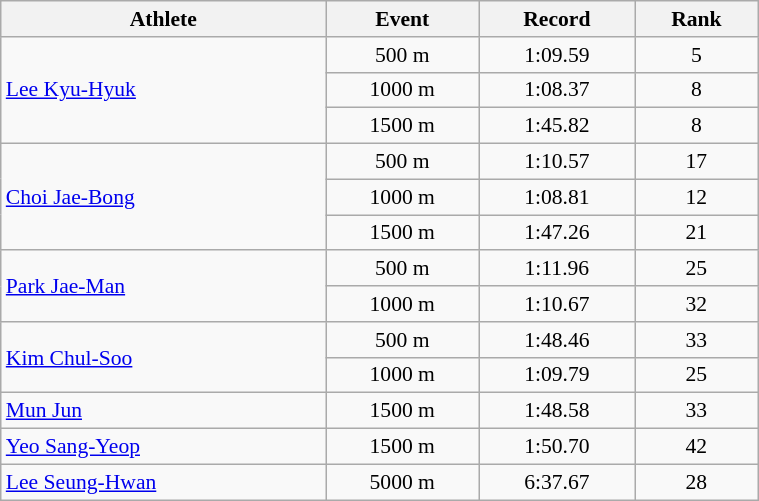<table class=wikitable style="font-size:90%; text-align:center; width:40%">
<tr>
<th>Athlete</th>
<th>Event</th>
<th>Record</th>
<th>Rank</th>
</tr>
<tr>
<td rowspan=3 align=left><a href='#'>Lee Kyu-Hyuk</a></td>
<td>500 m</td>
<td>1:09.59</td>
<td>5</td>
</tr>
<tr>
<td>1000 m</td>
<td>1:08.37</td>
<td>8</td>
</tr>
<tr>
<td>1500 m</td>
<td>1:45.82</td>
<td>8</td>
</tr>
<tr>
<td rowspan=3 align=left><a href='#'>Choi Jae-Bong</a></td>
<td>500 m</td>
<td>1:10.57</td>
<td>17</td>
</tr>
<tr>
<td>1000 m</td>
<td>1:08.81</td>
<td>12</td>
</tr>
<tr>
<td>1500 m</td>
<td>1:47.26</td>
<td>21</td>
</tr>
<tr>
<td rowspan=2 align=left><a href='#'>Park Jae-Man</a></td>
<td>500 m</td>
<td>1:11.96</td>
<td>25</td>
</tr>
<tr>
<td>1000 m</td>
<td>1:10.67</td>
<td>32</td>
</tr>
<tr>
<td rowspan=2 align=left><a href='#'>Kim Chul-Soo</a></td>
<td>500 m</td>
<td>1:48.46</td>
<td>33</td>
</tr>
<tr>
<td>1000 m</td>
<td>1:09.79</td>
<td>25</td>
</tr>
<tr>
<td rowspan=1 align=left><a href='#'>Mun Jun</a></td>
<td>1500 m</td>
<td>1:48.58</td>
<td>33</td>
</tr>
<tr>
<td rowspan=1 align=left><a href='#'>Yeo Sang-Yeop</a></td>
<td>1500 m</td>
<td>1:50.70</td>
<td>42</td>
</tr>
<tr>
<td rowspan=1 align=left><a href='#'>Lee Seung-Hwan</a></td>
<td>5000 m</td>
<td>6:37.67</td>
<td>28</td>
</tr>
</table>
